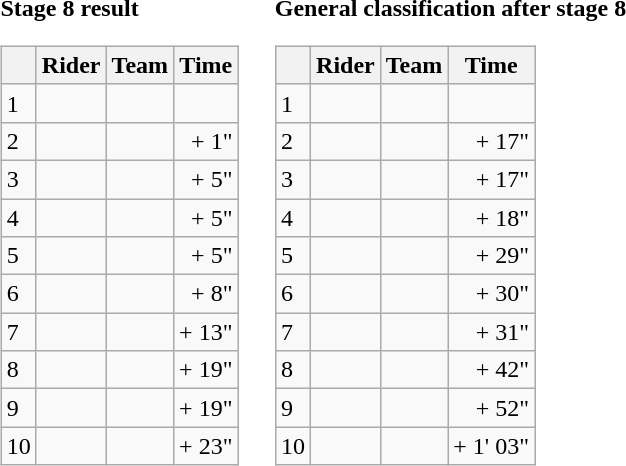<table>
<tr>
<td><strong>Stage 8 result</strong><br><table class="wikitable">
<tr>
<th></th>
<th>Rider</th>
<th>Team</th>
<th>Time</th>
</tr>
<tr>
<td>1</td>
<td></td>
<td></td>
<td align="right"></td>
</tr>
<tr>
<td>2</td>
<td></td>
<td></td>
<td align="right">+ 1"</td>
</tr>
<tr>
<td>3</td>
<td> </td>
<td></td>
<td align="right">+ 5"</td>
</tr>
<tr>
<td>4</td>
<td></td>
<td></td>
<td align="right">+ 5"</td>
</tr>
<tr>
<td>5</td>
<td></td>
<td></td>
<td align="right">+ 5"</td>
</tr>
<tr>
<td>6</td>
<td></td>
<td></td>
<td align="right">+ 8"</td>
</tr>
<tr>
<td>7</td>
<td></td>
<td></td>
<td align="right">+ 13"</td>
</tr>
<tr>
<td>8</td>
<td></td>
<td></td>
<td align="right">+ 19"</td>
</tr>
<tr>
<td>9</td>
<td></td>
<td></td>
<td align="right">+ 19"</td>
</tr>
<tr>
<td>10</td>
<td></td>
<td></td>
<td align="right">+ 23"</td>
</tr>
</table>
</td>
<td></td>
<td><strong>General classification after stage 8</strong><br><table class="wikitable">
<tr>
<th></th>
<th>Rider</th>
<th>Team</th>
<th>Time</th>
</tr>
<tr>
<td>1</td>
<td> </td>
<td></td>
<td align="right"></td>
</tr>
<tr>
<td>2</td>
<td></td>
<td></td>
<td align="right">+ 17"</td>
</tr>
<tr>
<td>3</td>
<td> </td>
<td></td>
<td align="right">+ 17"</td>
</tr>
<tr>
<td>4</td>
<td></td>
<td></td>
<td align="right">+ 18"</td>
</tr>
<tr>
<td>5</td>
<td></td>
<td></td>
<td align="right">+ 29"</td>
</tr>
<tr>
<td>6</td>
<td></td>
<td></td>
<td align="right">+ 30"</td>
</tr>
<tr>
<td>7</td>
<td></td>
<td></td>
<td align="right">+ 31"</td>
</tr>
<tr>
<td>8</td>
<td></td>
<td></td>
<td align="right">+ 42"</td>
</tr>
<tr>
<td>9</td>
<td></td>
<td></td>
<td align="right">+ 52"</td>
</tr>
<tr>
<td>10</td>
<td></td>
<td></td>
<td align="right">+ 1' 03"</td>
</tr>
</table>
</td>
</tr>
</table>
